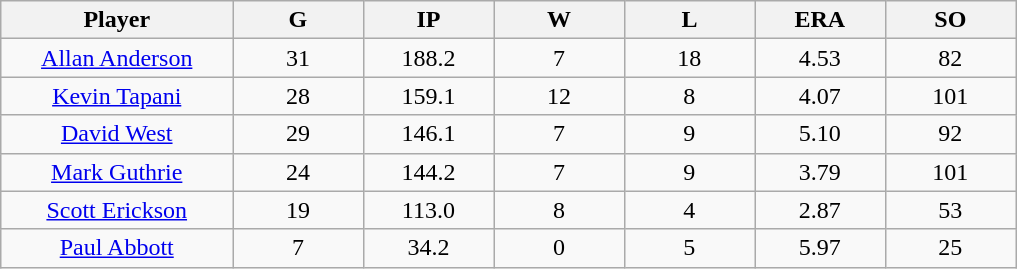<table class="wikitable sortable">
<tr>
<th bgcolor="#DDDDFF" width="16%">Player</th>
<th bgcolor="#DDDDFF" width="9%">G</th>
<th bgcolor="#DDDDFF" width="9%">IP</th>
<th bgcolor="#DDDDFF" width="9%">W</th>
<th bgcolor="#DDDDFF" width="9%">L</th>
<th bgcolor="#DDDDFF" width="9%">ERA</th>
<th bgcolor="#DDDDFF" width="9%">SO</th>
</tr>
<tr align=center>
<td><a href='#'>Allan Anderson</a></td>
<td>31</td>
<td>188.2</td>
<td>7</td>
<td>18</td>
<td>4.53</td>
<td>82</td>
</tr>
<tr align=center>
<td><a href='#'>Kevin Tapani</a></td>
<td>28</td>
<td>159.1</td>
<td>12</td>
<td>8</td>
<td>4.07</td>
<td>101</td>
</tr>
<tr align=center>
<td><a href='#'>David West</a></td>
<td>29</td>
<td>146.1</td>
<td>7</td>
<td>9</td>
<td>5.10</td>
<td>92</td>
</tr>
<tr align=center>
<td><a href='#'>Mark Guthrie</a></td>
<td>24</td>
<td>144.2</td>
<td>7</td>
<td>9</td>
<td>3.79</td>
<td>101</td>
</tr>
<tr align=center>
<td><a href='#'>Scott Erickson</a></td>
<td>19</td>
<td>113.0</td>
<td>8</td>
<td>4</td>
<td>2.87</td>
<td>53</td>
</tr>
<tr align=center>
<td><a href='#'>Paul Abbott</a></td>
<td>7</td>
<td>34.2</td>
<td>0</td>
<td>5</td>
<td>5.97</td>
<td>25</td>
</tr>
</table>
